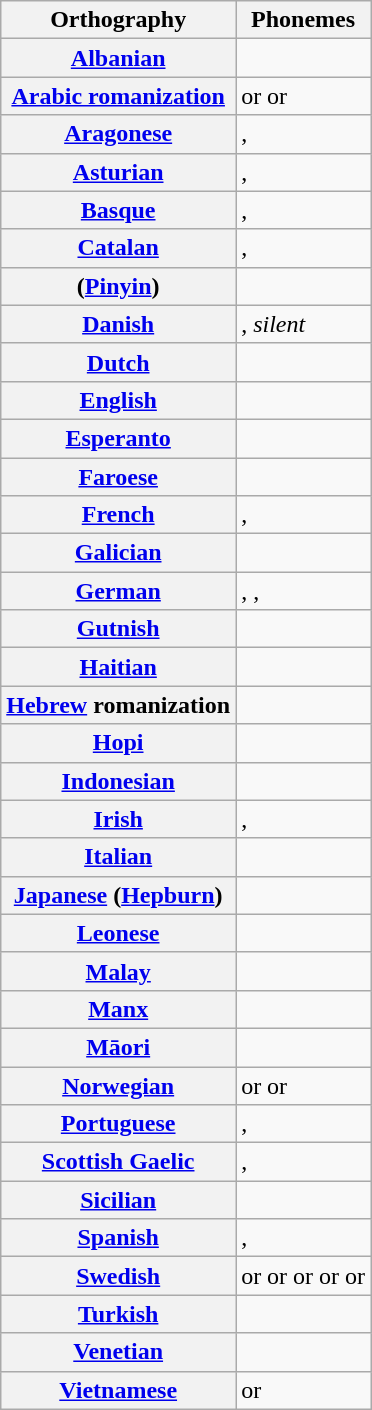<table class="wikitable mw-collapsible">
<tr>
<th>Orthography</th>
<th>Phonemes</th>
</tr>
<tr>
<th><a href='#'>Albanian</a></th>
<td></td>
</tr>
<tr>
<th><a href='#'>Arabic romanization</a></th>
<td> or  or </td>
</tr>
<tr>
<th><a href='#'>Aragonese</a></th>
<td>, </td>
</tr>
<tr>
<th><a href='#'>Asturian</a></th>
<td>, </td>
</tr>
<tr>
<th><a href='#'>Basque</a></th>
<td>, </td>
</tr>
<tr>
<th><a href='#'>Catalan</a></th>
<td>, </td>
</tr>
<tr>
<th> (<a href='#'>Pinyin</a>)</th>
<td></td>
</tr>
<tr>
<th><a href='#'>Danish</a></th>
<td>, <em>silent</em></td>
</tr>
<tr>
<th><a href='#'>Dutch</a></th>
<td></td>
</tr>
<tr>
<th><a href='#'>English</a></th>
<td></td>
</tr>
<tr>
<th><a href='#'>Esperanto</a></th>
<td></td>
</tr>
<tr>
<th><a href='#'>Faroese</a></th>
<td></td>
</tr>
<tr>
<th><a href='#'>French</a></th>
<td>, </td>
</tr>
<tr>
<th><a href='#'>Galician</a></th>
<td></td>
</tr>
<tr>
<th><a href='#'>German</a></th>
<td>, , </td>
</tr>
<tr>
<th><a href='#'>Gutnish</a></th>
<td></td>
</tr>
<tr>
<th><a href='#'>Haitian</a></th>
<td></td>
</tr>
<tr>
<th><a href='#'>Hebrew</a> romanization</th>
<td></td>
</tr>
<tr>
<th><a href='#'>Hopi</a></th>
<td></td>
</tr>
<tr>
<th><a href='#'>Indonesian</a></th>
<td></td>
</tr>
<tr>
<th><a href='#'>Irish</a></th>
<td>, </td>
</tr>
<tr>
<th><a href='#'>Italian</a></th>
<td></td>
</tr>
<tr>
<th><a href='#'>Japanese</a> (<a href='#'>Hepburn</a>)</th>
<td></td>
</tr>
<tr>
<th><a href='#'>Leonese</a></th>
<td></td>
</tr>
<tr>
<th><a href='#'>Malay</a></th>
<td></td>
</tr>
<tr>
<th><a href='#'>Manx</a></th>
<td></td>
</tr>
<tr>
<th><a href='#'>Māori</a></th>
<td></td>
</tr>
<tr>
<th><a href='#'>Norwegian</a></th>
<td> or  or </td>
</tr>
<tr>
<th><a href='#'>Portuguese</a></th>
<td>, </td>
</tr>
<tr>
<th><a href='#'>Scottish Gaelic</a></th>
<td>, </td>
</tr>
<tr>
<th><a href='#'>Sicilian</a></th>
<td></td>
</tr>
<tr>
<th><a href='#'>Spanish</a></th>
<td>, </td>
</tr>
<tr>
<th><a href='#'>Swedish</a></th>
<td> or  or  or  or  or </td>
</tr>
<tr>
<th><a href='#'>Turkish</a></th>
<td></td>
</tr>
<tr>
<th><a href='#'>Venetian</a></th>
<td></td>
</tr>
<tr>
<th><a href='#'>Vietnamese</a></th>
<td> or </td>
</tr>
</table>
